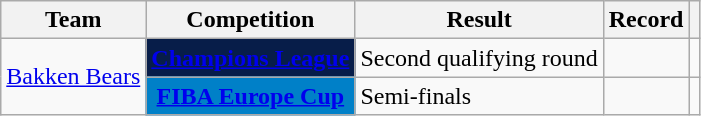<table class="wikitable sortable">
<tr>
<th>Team</th>
<th>Competition</th>
<th>Result</th>
<th>Record</th>
<th></th>
</tr>
<tr>
<td rowspan=2><a href='#'>Bakken Bears</a></td>
<td style="background-color:#071D49;color:#D0D3D4;text-align:center"><strong><a href='#'><span>Champions League</span></a></strong></td>
<td>Second qualifying round</td>
<td></td>
<td style="text-align:center"></td>
</tr>
<tr>
<td style="background-color:#0080C8;color:white;text-align:center"><strong><a href='#'><span>FIBA Europe Cup</span></a></strong></td>
<td>Semi-finals</td>
<td></td>
<td></td>
</tr>
</table>
